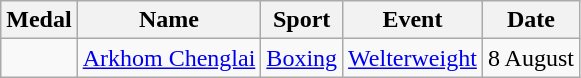<table class="wikitable sortable" style="font-size:100%">
<tr>
<th>Medal</th>
<th>Name</th>
<th>Sport</th>
<th>Event</th>
<th>Date</th>
</tr>
<tr>
<td></td>
<td><a href='#'>Arkhom Chenglai</a></td>
<td><a href='#'>Boxing</a></td>
<td><a href='#'>Welterweight</a></td>
<td>8 August</td>
</tr>
</table>
